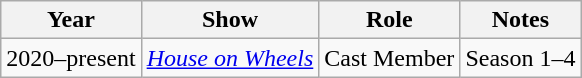<table class="wikitable sortable">
<tr>
<th>Year</th>
<th>Show</th>
<th>Role</th>
<th>Notes</th>
</tr>
<tr>
<td>2020–present</td>
<td><em><a href='#'>House on Wheels</a></em></td>
<td>Cast Member</td>
<td>Season 1–4</td>
</tr>
</table>
